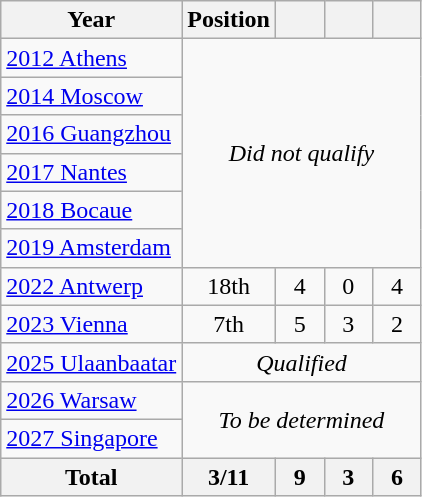<table class="wikitable" style="text-align: center;">
<tr>
<th>Year</th>
<th>Position</th>
<th width=25px></th>
<th width=25px></th>
<th width=25px></th>
</tr>
<tr>
<td style="text-align:left;"> <a href='#'>2012 Athens</a></td>
<td colspan=4 rowspan=6><em>Did not qualify</em></td>
</tr>
<tr>
<td style="text-align:left;"> <a href='#'>2014 Moscow</a></td>
</tr>
<tr>
<td style="text-align:left;"> <a href='#'>2016 Guangzhou</a></td>
</tr>
<tr>
<td style="text-align:left;"> <a href='#'>2017 Nantes</a></td>
</tr>
<tr>
<td style="text-align:left;"> <a href='#'>2018 Bocaue</a></td>
</tr>
<tr>
<td style="text-align:left;"> <a href='#'>2019 Amsterdam</a></td>
</tr>
<tr>
<td style="text-align:left;"> <a href='#'>2022 Antwerp</a></td>
<td>18th</td>
<td>4</td>
<td>0</td>
<td>4</td>
</tr>
<tr>
<td style="text-align:left;"> <a href='#'>2023 Vienna</a></td>
<td>7th</td>
<td>5</td>
<td>3</td>
<td>2</td>
</tr>
<tr>
<td style="text-align:left;"> <a href='#'>2025 Ulaanbaatar</a></td>
<td colspan=4><em>Qualified</em></td>
</tr>
<tr>
<td style="text-align:left;"> <a href='#'>2026 Warsaw</a></td>
<td colspan=4 rowspan=2><em>To be determined</em></td>
</tr>
<tr>
<td style="text-align:left;"> <a href='#'>2027 Singapore</a></td>
</tr>
<tr>
<th>Total</th>
<th>3/11</th>
<th>9</th>
<th>3</th>
<th>6</th>
</tr>
</table>
